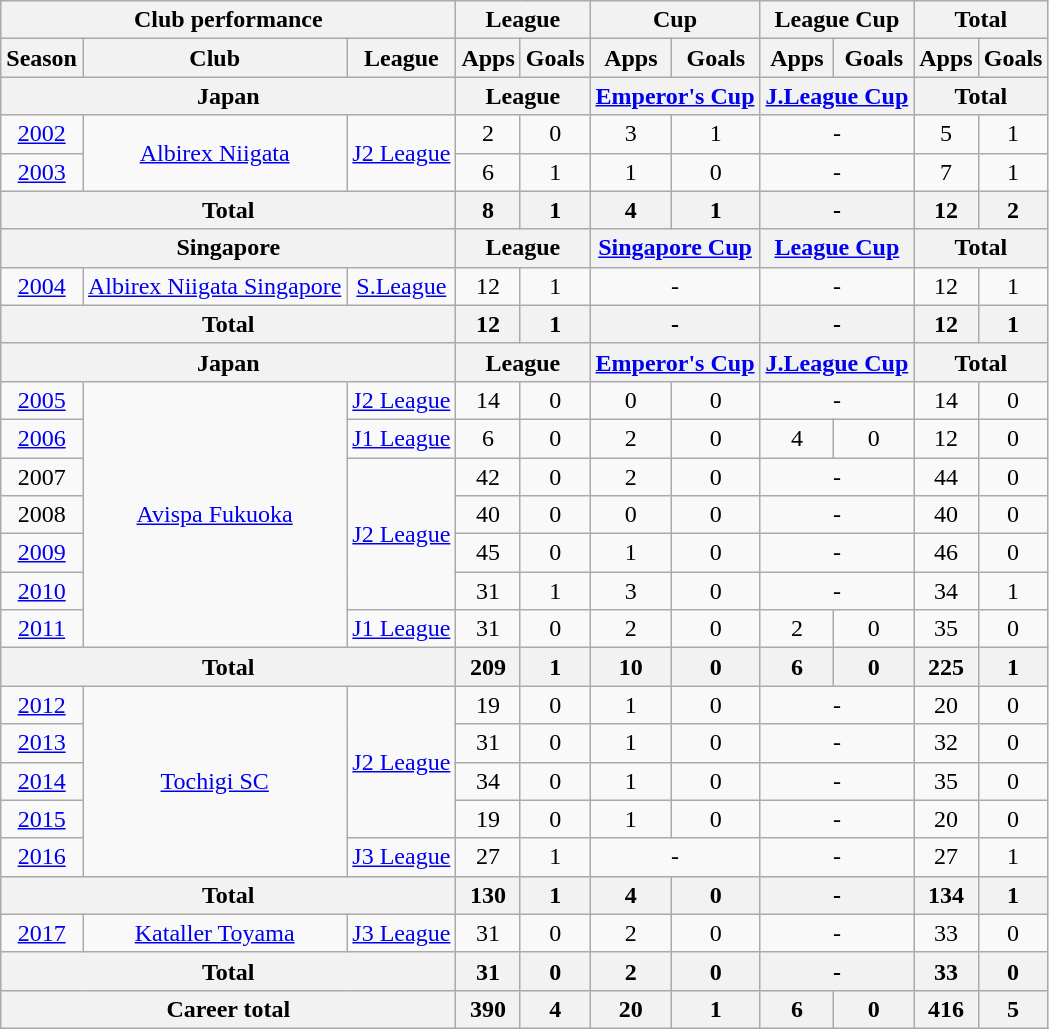<table class="wikitable" style="text-align:center">
<tr>
<th colspan=3>Club performance</th>
<th colspan=2>League</th>
<th colspan=2>Cup</th>
<th colspan=2>League Cup</th>
<th colspan=2>Total</th>
</tr>
<tr>
<th>Season</th>
<th>Club</th>
<th>League</th>
<th>Apps</th>
<th>Goals</th>
<th>Apps</th>
<th>Goals</th>
<th>Apps</th>
<th>Goals</th>
<th>Apps</th>
<th>Goals</th>
</tr>
<tr>
<th colspan=3>Japan</th>
<th colspan=2>League</th>
<th colspan=2><a href='#'>Emperor's Cup</a></th>
<th colspan=2><a href='#'>J.League Cup</a></th>
<th colspan=2>Total</th>
</tr>
<tr>
<td><a href='#'>2002</a></td>
<td rowspan="2"><a href='#'>Albirex Niigata</a></td>
<td rowspan="2"><a href='#'>J2 League</a></td>
<td>2</td>
<td>0</td>
<td>3</td>
<td>1</td>
<td colspan="2">-</td>
<td>5</td>
<td>1</td>
</tr>
<tr>
<td><a href='#'>2003</a></td>
<td>6</td>
<td>1</td>
<td>1</td>
<td>0</td>
<td colspan="2">-</td>
<td>7</td>
<td>1</td>
</tr>
<tr>
<th colspan="3">Total</th>
<th>8</th>
<th>1</th>
<th>4</th>
<th>1</th>
<th colspan="2">-</th>
<th>12</th>
<th>2</th>
</tr>
<tr>
<th colspan=3>Singapore</th>
<th colspan=2>League</th>
<th colspan=2><a href='#'>Singapore Cup</a></th>
<th colspan=2><a href='#'>League Cup</a></th>
<th colspan=2>Total</th>
</tr>
<tr>
<td><a href='#'>2004</a></td>
<td><a href='#'>Albirex Niigata Singapore</a></td>
<td><a href='#'>S.League</a></td>
<td>12</td>
<td>1</td>
<td colspan="2">-</td>
<td colspan="2">-</td>
<td>12</td>
<td>1</td>
</tr>
<tr>
<th colspan="3">Total</th>
<th>12</th>
<th>1</th>
<th colspan="2">-</th>
<th colspan="2">-</th>
<th>12</th>
<th>1</th>
</tr>
<tr>
<th colspan=3>Japan</th>
<th colspan=2>League</th>
<th colspan=2><a href='#'>Emperor's Cup</a></th>
<th colspan=2><a href='#'>J.League Cup</a></th>
<th colspan=2>Total</th>
</tr>
<tr>
<td><a href='#'>2005</a></td>
<td rowspan="7"><a href='#'>Avispa Fukuoka</a></td>
<td><a href='#'>J2 League</a></td>
<td>14</td>
<td>0</td>
<td>0</td>
<td>0</td>
<td colspan="2">-</td>
<td>14</td>
<td>0</td>
</tr>
<tr>
<td><a href='#'>2006</a></td>
<td><a href='#'>J1 League</a></td>
<td>6</td>
<td>0</td>
<td>2</td>
<td>0</td>
<td>4</td>
<td>0</td>
<td>12</td>
<td>0</td>
</tr>
<tr>
<td>2007</td>
<td rowspan="4"><a href='#'>J2 League</a></td>
<td>42</td>
<td>0</td>
<td>2</td>
<td>0</td>
<td colspan="2">-</td>
<td>44</td>
<td>0</td>
</tr>
<tr>
<td>2008</td>
<td>40</td>
<td>0</td>
<td>0</td>
<td>0</td>
<td colspan="2">-</td>
<td>40</td>
<td>0</td>
</tr>
<tr>
<td><a href='#'>2009</a></td>
<td>45</td>
<td>0</td>
<td>1</td>
<td>0</td>
<td colspan="2">-</td>
<td>46</td>
<td>0</td>
</tr>
<tr>
<td><a href='#'>2010</a></td>
<td>31</td>
<td>1</td>
<td>3</td>
<td>0</td>
<td colspan="2">-</td>
<td>34</td>
<td>1</td>
</tr>
<tr>
<td><a href='#'>2011</a></td>
<td><a href='#'>J1 League</a></td>
<td>31</td>
<td>0</td>
<td>2</td>
<td>0</td>
<td>2</td>
<td>0</td>
<td>35</td>
<td>0</td>
</tr>
<tr>
<th colspan="3">Total</th>
<th>209</th>
<th>1</th>
<th>10</th>
<th>0</th>
<th>6</th>
<th>0</th>
<th>225</th>
<th>1</th>
</tr>
<tr>
<td><a href='#'>2012</a></td>
<td rowspan="5"><a href='#'>Tochigi SC</a></td>
<td rowspan="4"><a href='#'>J2 League</a></td>
<td>19</td>
<td>0</td>
<td>1</td>
<td>0</td>
<td colspan="2">-</td>
<td>20</td>
<td>0</td>
</tr>
<tr>
<td><a href='#'>2013</a></td>
<td>31</td>
<td>0</td>
<td>1</td>
<td>0</td>
<td colspan="2">-</td>
<td>32</td>
<td>0</td>
</tr>
<tr>
<td><a href='#'>2014</a></td>
<td>34</td>
<td>0</td>
<td>1</td>
<td>0</td>
<td colspan="2">-</td>
<td>35</td>
<td>0</td>
</tr>
<tr>
<td><a href='#'>2015</a></td>
<td>19</td>
<td>0</td>
<td>1</td>
<td>0</td>
<td colspan="2">-</td>
<td>20</td>
<td>0</td>
</tr>
<tr>
<td><a href='#'>2016</a></td>
<td><a href='#'>J3 League</a></td>
<td>27</td>
<td>1</td>
<td colspan="2">-</td>
<td colspan="2">-</td>
<td>27</td>
<td>1</td>
</tr>
<tr>
<th colspan="3">Total</th>
<th>130</th>
<th>1</th>
<th>4</th>
<th>0</th>
<th colspan="2">-</th>
<th>134</th>
<th>1</th>
</tr>
<tr>
<td><a href='#'>2017</a></td>
<td><a href='#'>Kataller Toyama</a></td>
<td><a href='#'>J3 League</a></td>
<td>31</td>
<td>0</td>
<td>2</td>
<td>0</td>
<td colspan="2">-</td>
<td>33</td>
<td>0</td>
</tr>
<tr>
<th colspan="3">Total</th>
<th>31</th>
<th>0</th>
<th>2</th>
<th>0</th>
<th colspan="2">-</th>
<th>33</th>
<th>0</th>
</tr>
<tr>
<th colspan=3>Career total</th>
<th>390</th>
<th>4</th>
<th>20</th>
<th>1</th>
<th>6</th>
<th>0</th>
<th>416</th>
<th>5</th>
</tr>
</table>
